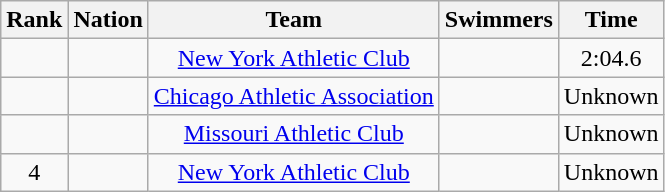<table class="wikitable sortable" style="text-align:center">
<tr>
<th>Rank</th>
<th>Nation</th>
<th>Team</th>
<th>Swimmers</th>
<th>Time</th>
</tr>
<tr>
<td></td>
<td align=left></td>
<td><a href='#'>New York Athletic Club</a></td>
<td></td>
<td>2:04.6</td>
</tr>
<tr>
<td></td>
<td align=left></td>
<td><a href='#'>Chicago Athletic Association</a></td>
<td></td>
<td>Unknown</td>
</tr>
<tr>
<td></td>
<td align=left></td>
<td><a href='#'>Missouri Athletic Club</a></td>
<td></td>
<td>Unknown</td>
</tr>
<tr>
<td>4</td>
<td align=left></td>
<td><a href='#'>New York Athletic Club</a></td>
<td></td>
<td>Unknown</td>
</tr>
</table>
